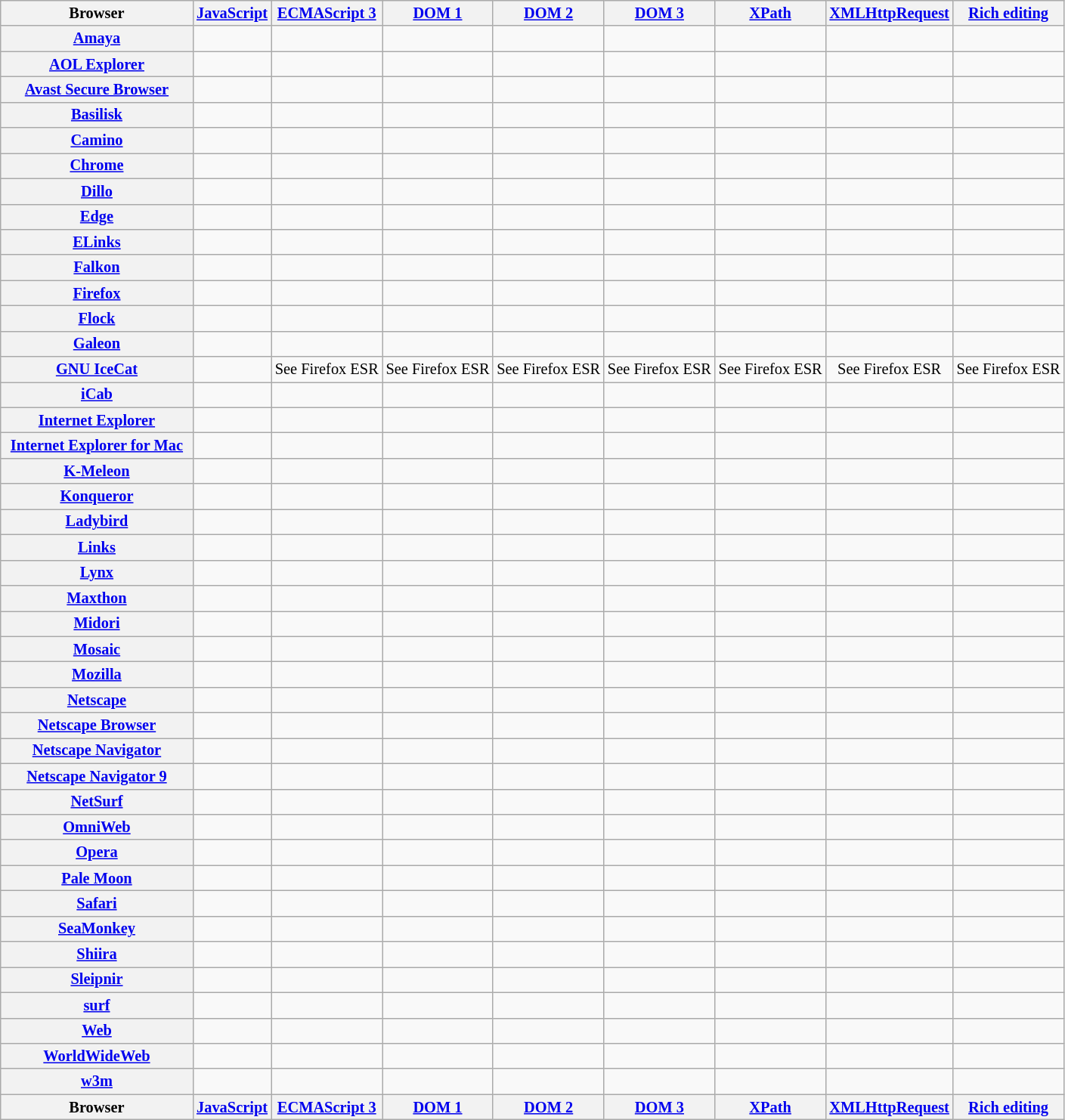<table class="wikitable sortable sticky-header" style="font-size: 85%; text-align: center; width: auto;">
<tr>
<th style="width:12em">Browser</th>
<th><a href='#'>JavaScript</a></th>
<th><a href='#'>ECMAScript 3</a></th>
<th><a href='#'>DOM 1</a></th>
<th><a href='#'>DOM 2</a></th>
<th><a href='#'>DOM 3</a></th>
<th><a href='#'>XPath</a></th>
<th><a href='#'>XMLHttpRequest</a></th>
<th><a href='#'>Rich editing</a></th>
</tr>
<tr>
<th><a href='#'>Amaya</a></th>
<td></td>
<td></td>
<td></td>
<td></td>
<td></td>
<td></td>
<td></td>
<td></td>
</tr>
<tr>
<th><a href='#'>AOL Explorer</a></th>
<td></td>
<td></td>
<td></td>
<td></td>
<td></td>
<td></td>
<td></td>
<td></td>
</tr>
<tr>
<th><a href='#'>Avast Secure Browser</a></th>
<td></td>
<td></td>
<td></td>
<td></td>
<td></td>
<td></td>
<td></td>
<td></td>
</tr>
<tr>
<th><a href='#'>Basilisk</a></th>
<td></td>
<td></td>
<td></td>
<td></td>
<td></td>
<td></td>
<td></td>
<td></td>
</tr>
<tr>
<th><a href='#'>Camino</a></th>
<td></td>
<td></td>
<td></td>
<td></td>
<td></td>
<td></td>
<td></td>
<td></td>
</tr>
<tr>
<th><a href='#'>Chrome</a></th>
<td></td>
<td></td>
<td></td>
<td></td>
<td></td>
<td></td>
<td></td>
<td></td>
</tr>
<tr>
<th><a href='#'>Dillo</a></th>
<td></td>
<td></td>
<td></td>
<td></td>
<td></td>
<td></td>
<td></td>
<td></td>
</tr>
<tr>
<th><a href='#'>Edge</a></th>
<td></td>
<td></td>
<td></td>
<td></td>
<td></td>
<td></td>
<td></td>
<td></td>
</tr>
<tr>
<th><a href='#'>ELinks</a></th>
<td></td>
<td></td>
<td></td>
<td></td>
<td></td>
<td></td>
<td></td>
<td></td>
</tr>
<tr>
<th><a href='#'>Falkon</a></th>
<td></td>
<td></td>
<td></td>
<td></td>
<td></td>
<td></td>
<td></td>
<td></td>
</tr>
<tr>
<th><a href='#'>Firefox</a></th>
<td></td>
<td></td>
<td></td>
<td></td>
<td></td>
<td></td>
<td></td>
<td></td>
</tr>
<tr>
<th><a href='#'>Flock</a></th>
<td></td>
<td></td>
<td></td>
<td></td>
<td></td>
<td></td>
<td></td>
<td></td>
</tr>
<tr>
<th><a href='#'>Galeon</a></th>
<td></td>
<td></td>
<td></td>
<td></td>
<td></td>
<td></td>
<td></td>
<td></td>
</tr>
<tr>
<th><a href='#'>GNU IceCat</a></th>
<td></td>
<td>See Firefox ESR</td>
<td>See Firefox ESR</td>
<td>See Firefox ESR</td>
<td>See Firefox ESR</td>
<td>See Firefox ESR</td>
<td>See Firefox ESR</td>
<td>See Firefox ESR</td>
</tr>
<tr>
<th><a href='#'>iCab</a></th>
<td></td>
<td></td>
<td></td>
<td></td>
<td></td>
<td></td>
<td></td>
<td></td>
</tr>
<tr>
<th><a href='#'>Internet Explorer</a></th>
<td></td>
<td></td>
<td></td>
<td></td>
<td></td>
<td></td>
<td></td>
<td></td>
</tr>
<tr>
<th><a href='#'>Internet Explorer for Mac</a></th>
<td></td>
<td></td>
<td></td>
<td></td>
<td></td>
<td></td>
<td></td>
<td></td>
</tr>
<tr>
<th><a href='#'>K-Meleon</a></th>
<td></td>
<td></td>
<td></td>
<td></td>
<td></td>
<td></td>
<td></td>
<td></td>
</tr>
<tr>
<th><a href='#'>Konqueror</a></th>
<td></td>
<td></td>
<td></td>
<td></td>
<td></td>
<td></td>
<td></td>
<td></td>
</tr>
<tr>
<th><a href='#'>Ladybird</a></th>
<td></td>
<td></td>
<td></td>
<td></td>
<td></td>
<td></td>
<td></td>
<td></td>
</tr>
<tr>
<th><a href='#'>Links</a></th>
<td></td>
<td></td>
<td></td>
<td></td>
<td></td>
<td></td>
<td></td>
<td></td>
</tr>
<tr>
<th><a href='#'>Lynx</a></th>
<td></td>
<td></td>
<td></td>
<td></td>
<td></td>
<td></td>
<td></td>
<td></td>
</tr>
<tr>
<th><a href='#'>Maxthon</a></th>
<td></td>
<td></td>
<td></td>
<td></td>
<td></td>
<td></td>
<td></td>
<td></td>
</tr>
<tr>
<th><a href='#'>Midori</a></th>
<td></td>
<td></td>
<td></td>
<td></td>
<td></td>
<td></td>
<td></td>
<td></td>
</tr>
<tr>
<th><a href='#'>Mosaic</a></th>
<td></td>
<td></td>
<td></td>
<td></td>
<td></td>
<td></td>
<td></td>
<td></td>
</tr>
<tr>
<th><a href='#'>Mozilla</a></th>
<td></td>
<td></td>
<td></td>
<td></td>
<td></td>
<td></td>
<td></td>
<td></td>
</tr>
<tr>
<th><a href='#'>Netscape</a></th>
<td></td>
<td></td>
<td></td>
<td></td>
<td></td>
<td></td>
<td></td>
<td></td>
</tr>
<tr>
<th><a href='#'>Netscape Browser</a></th>
<td></td>
<td></td>
<td></td>
<td></td>
<td></td>
<td></td>
<td></td>
<td></td>
</tr>
<tr>
<th><a href='#'>Netscape Navigator</a></th>
<td></td>
<td></td>
<td></td>
<td></td>
<td></td>
<td></td>
<td></td>
<td></td>
</tr>
<tr>
<th><a href='#'>Netscape Navigator 9</a></th>
<td></td>
<td></td>
<td></td>
<td></td>
<td></td>
<td></td>
<td></td>
<td></td>
</tr>
<tr>
<th><a href='#'>NetSurf</a></th>
<td></td>
<td></td>
<td></td>
<td></td>
<td></td>
<td></td>
<td></td>
<td></td>
</tr>
<tr>
<th><a href='#'>OmniWeb</a></th>
<td></td>
<td></td>
<td></td>
<td></td>
<td></td>
<td></td>
<td></td>
<td></td>
</tr>
<tr>
<th><a href='#'>Opera</a></th>
<td></td>
<td></td>
<td></td>
<td></td>
<td></td>
<td></td>
<td></td>
<td></td>
</tr>
<tr>
<th><a href='#'>Pale Moon</a></th>
<td></td>
<td></td>
<td></td>
<td></td>
<td></td>
<td></td>
<td></td>
<td></td>
</tr>
<tr>
<th><a href='#'>Safari</a></th>
<td></td>
<td></td>
<td></td>
<td></td>
<td></td>
<td></td>
<td></td>
<td></td>
</tr>
<tr>
<th><a href='#'>SeaMonkey</a></th>
<td></td>
<td></td>
<td></td>
<td></td>
<td></td>
<td></td>
<td></td>
<td></td>
</tr>
<tr>
<th><a href='#'>Shiira</a></th>
<td></td>
<td></td>
<td></td>
<td></td>
<td></td>
<td></td>
<td></td>
<td></td>
</tr>
<tr>
<th><a href='#'>Sleipnir</a></th>
<td></td>
<td></td>
<td></td>
<td></td>
<td></td>
<td></td>
<td></td>
<td></td>
</tr>
<tr>
<th><a href='#'>surf</a></th>
<td></td>
<td></td>
<td></td>
<td></td>
<td></td>
<td></td>
<td></td>
<td></td>
</tr>
<tr>
<th><a href='#'>Web</a></th>
<td></td>
<td></td>
<td></td>
<td></td>
<td></td>
<td></td>
<td></td>
<td></td>
</tr>
<tr>
<th><a href='#'>WorldWideWeb</a></th>
<td></td>
<td></td>
<td></td>
<td></td>
<td></td>
<td></td>
<td></td>
<td></td>
</tr>
<tr>
<th><a href='#'>w3m</a></th>
<td></td>
<td></td>
<td></td>
<td></td>
<td></td>
<td></td>
<td></td>
<td></td>
</tr>
<tr class="sortbottom">
<th>Browser</th>
<th><a href='#'>JavaScript</a></th>
<th><a href='#'>ECMAScript 3</a></th>
<th><a href='#'>DOM 1</a></th>
<th><a href='#'>DOM 2</a></th>
<th><a href='#'>DOM 3</a></th>
<th><a href='#'>XPath</a></th>
<th><a href='#'>XMLHttpRequest</a></th>
<th><a href='#'>Rich editing</a></th>
</tr>
</table>
